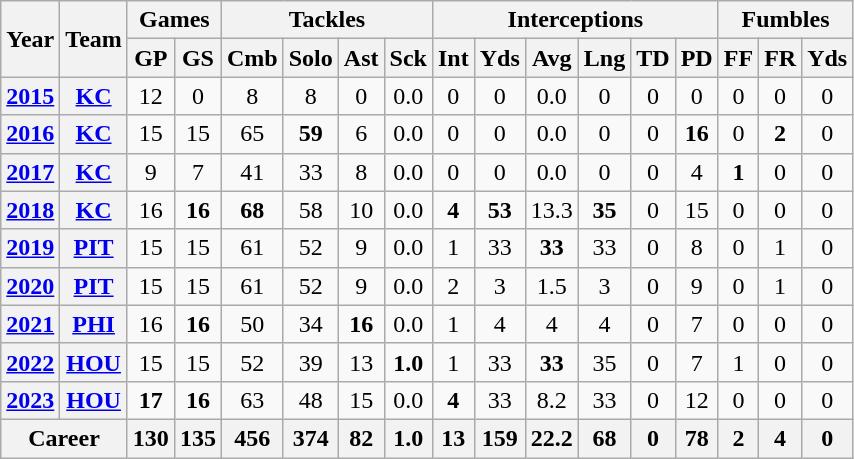<table class="wikitable" style="text-align:center;">
<tr>
<th rowspan="2">Year</th>
<th rowspan="2">Team</th>
<th colspan="2">Games</th>
<th colspan="4">Tackles</th>
<th colspan="6">Interceptions</th>
<th colspan="3">Fumbles</th>
</tr>
<tr>
<th>GP</th>
<th>GS</th>
<th>Cmb</th>
<th>Solo</th>
<th>Ast</th>
<th>Sck</th>
<th>Int</th>
<th>Yds</th>
<th>Avg</th>
<th>Lng</th>
<th>TD</th>
<th>PD</th>
<th>FF</th>
<th>FR</th>
<th>Yds</th>
</tr>
<tr>
<th><a href='#'>2015</a></th>
<th><a href='#'>KC</a></th>
<td>12</td>
<td>0</td>
<td>8</td>
<td>8</td>
<td>0</td>
<td>0.0</td>
<td>0</td>
<td>0</td>
<td>0.0</td>
<td>0</td>
<td>0</td>
<td>0</td>
<td>0</td>
<td>0</td>
<td>0</td>
</tr>
<tr>
<th><a href='#'>2016</a></th>
<th><a href='#'>KC</a></th>
<td>15</td>
<td>15</td>
<td>65</td>
<td><strong>59</strong></td>
<td>6</td>
<td>0.0</td>
<td>0</td>
<td>0</td>
<td>0.0</td>
<td>0</td>
<td>0</td>
<td><strong>16</strong></td>
<td>0</td>
<td><strong>2</strong></td>
<td>0</td>
</tr>
<tr>
<th><a href='#'>2017</a></th>
<th><a href='#'>KC</a></th>
<td>9</td>
<td>7</td>
<td>41</td>
<td>33</td>
<td>8</td>
<td>0.0</td>
<td>0</td>
<td>0</td>
<td>0.0</td>
<td>0</td>
<td>0</td>
<td>4</td>
<td><strong>1</strong></td>
<td>0</td>
<td>0</td>
</tr>
<tr>
<th><a href='#'>2018</a></th>
<th><a href='#'>KC</a></th>
<td>16</td>
<td><strong>16</strong></td>
<td><strong>68</strong></td>
<td>58</td>
<td>10</td>
<td>0.0</td>
<td><strong>4</strong></td>
<td><strong>53</strong></td>
<td>13.3</td>
<td><strong>35</strong></td>
<td>0</td>
<td>15</td>
<td>0</td>
<td>0</td>
<td>0</td>
</tr>
<tr>
<th><a href='#'>2019</a></th>
<th><a href='#'>PIT</a></th>
<td>15</td>
<td>15</td>
<td>61</td>
<td>52</td>
<td>9</td>
<td>0.0</td>
<td>1</td>
<td>33</td>
<td><strong>33</strong></td>
<td>33</td>
<td>0</td>
<td>8</td>
<td>0</td>
<td>1</td>
<td>0</td>
</tr>
<tr>
<th><a href='#'>2020</a></th>
<th><a href='#'>PIT</a></th>
<td>15</td>
<td>15</td>
<td>61</td>
<td>52</td>
<td>9</td>
<td>0.0</td>
<td>2</td>
<td>3</td>
<td>1.5</td>
<td>3</td>
<td>0</td>
<td>9</td>
<td>0</td>
<td>1</td>
<td>0</td>
</tr>
<tr>
<th><a href='#'>2021</a></th>
<th><a href='#'>PHI</a></th>
<td>16</td>
<td><strong>16</strong></td>
<td>50</td>
<td>34</td>
<td><strong>16</strong></td>
<td>0.0</td>
<td>1</td>
<td>4</td>
<td>4</td>
<td>4</td>
<td>0</td>
<td>7</td>
<td>0</td>
<td>0</td>
<td>0</td>
</tr>
<tr>
<th><a href='#'>2022</a></th>
<th><a href='#'>HOU</a></th>
<td>15</td>
<td>15</td>
<td>52</td>
<td>39</td>
<td>13</td>
<td><strong>1.0</strong></td>
<td>1</td>
<td>33</td>
<td><strong>33</strong></td>
<td>35</td>
<td>0</td>
<td>7</td>
<td>1</td>
<td>0</td>
<td>0</td>
</tr>
<tr>
<th><a href='#'>2023</a></th>
<th><a href='#'>HOU</a></th>
<td><strong>17</strong></td>
<td><strong>16</strong></td>
<td>63</td>
<td>48</td>
<td>15</td>
<td>0.0</td>
<td><strong>4</strong></td>
<td>33</td>
<td>8.2</td>
<td>33</td>
<td>0</td>
<td>12</td>
<td>0</td>
<td>0</td>
<td>0</td>
</tr>
<tr>
<th colspan="2">Career</th>
<th>130</th>
<th>135</th>
<th>456</th>
<th>374</th>
<th>82</th>
<th>1.0</th>
<th>13</th>
<th>159</th>
<th>22.2</th>
<th>68</th>
<th>0</th>
<th>78</th>
<th>2</th>
<th>4</th>
<th>0</th>
</tr>
</table>
